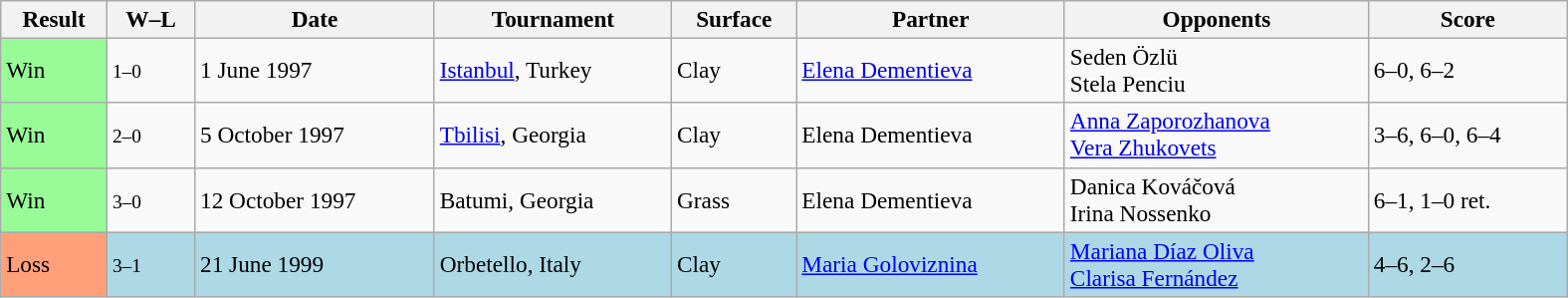<table class="wikitable" style="font-size:97%;" width="1050">
<tr>
<th>Result</th>
<th>W–L</th>
<th>Date</th>
<th>Tournament</th>
<th>Surface</th>
<th>Partner</th>
<th>Opponents</th>
<th>Score</th>
</tr>
<tr>
<td style="background:#98fb98;">Win</td>
<td><small>1–0</small></td>
<td>1 June 1997</td>
<td><a href='#'>Istanbul</a>, Turkey</td>
<td>Clay</td>
<td> <a href='#'>Elena Dementieva</a></td>
<td> Seden Özlü <br>  Stela Penciu</td>
<td>6–0, 6–2</td>
</tr>
<tr>
<td style="background:#98fb98;">Win</td>
<td><small>2–0</small></td>
<td>5 October 1997</td>
<td><a href='#'>Tbilisi</a>, Georgia</td>
<td>Clay</td>
<td> Elena Dementieva</td>
<td> <a href='#'>Anna Zaporozhanova</a> <br>  <a href='#'>Vera Zhukovets</a></td>
<td>3–6, 6–0, 6–4</td>
</tr>
<tr>
<td style="background:#98fb98;">Win</td>
<td><small>3–0</small></td>
<td>12 October 1997</td>
<td>Batumi, Georgia</td>
<td>Grass</td>
<td> Elena Dementieva</td>
<td> Danica Kováčová <br>  Irina Nossenko</td>
<td>6–1, 1–0 ret.</td>
</tr>
<tr style="background:lightblue;">
<td style="background:#ffa07a;">Loss</td>
<td><small>3–1</small></td>
<td>21 June 1999</td>
<td>Orbetello, Italy</td>
<td>Clay</td>
<td> <a href='#'>Maria Goloviznina</a></td>
<td> <a href='#'>Mariana Díaz Oliva</a> <br>  <a href='#'>Clarisa Fernández</a></td>
<td>4–6, 2–6</td>
</tr>
</table>
